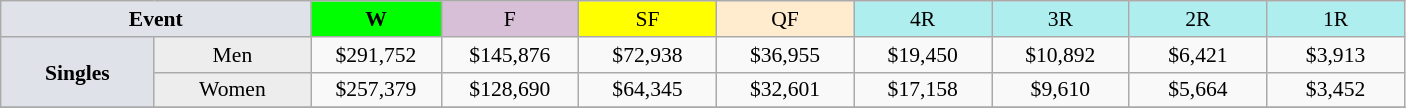<table class=wikitable style=font-size:90%;text-align:center>
<tr>
<td width=200 colspan=2 bgcolor=#dfe2e9><strong>Event</strong></td>
<td width=80 bgcolor=lime><strong>W</strong></td>
<td width=85 bgcolor=#D8BFD8>F</td>
<td width=85 bgcolor=#FFFF00>SF</td>
<td width=85 bgcolor=#ffebcd>QF</td>
<td width=85 bgcolor=#afeeee>4R</td>
<td width=85 bgcolor=#afeeee>3R</td>
<td width=85 bgcolor=#afeeee>2R</td>
<td width=85 bgcolor=#afeeee>1R</td>
</tr>
<tr>
<td rowspan=2 bgcolor=#dfe2e9><strong>Singles</strong> </td>
<td bgcolor=#EDEDED>Men</td>
<td>$291,752</td>
<td>$145,876</td>
<td>$72,938</td>
<td>$36,955</td>
<td>$19,450</td>
<td>$10,892</td>
<td>$6,421</td>
<td>$3,913</td>
</tr>
<tr>
<td bgcolor=#EDEDED>Women</td>
<td>$257,379</td>
<td>$128,690</td>
<td>$64,345</td>
<td>$32,601</td>
<td>$17,158</td>
<td>$9,610</td>
<td>$5,664</td>
<td>$3,452</td>
</tr>
<tr>
</tr>
</table>
